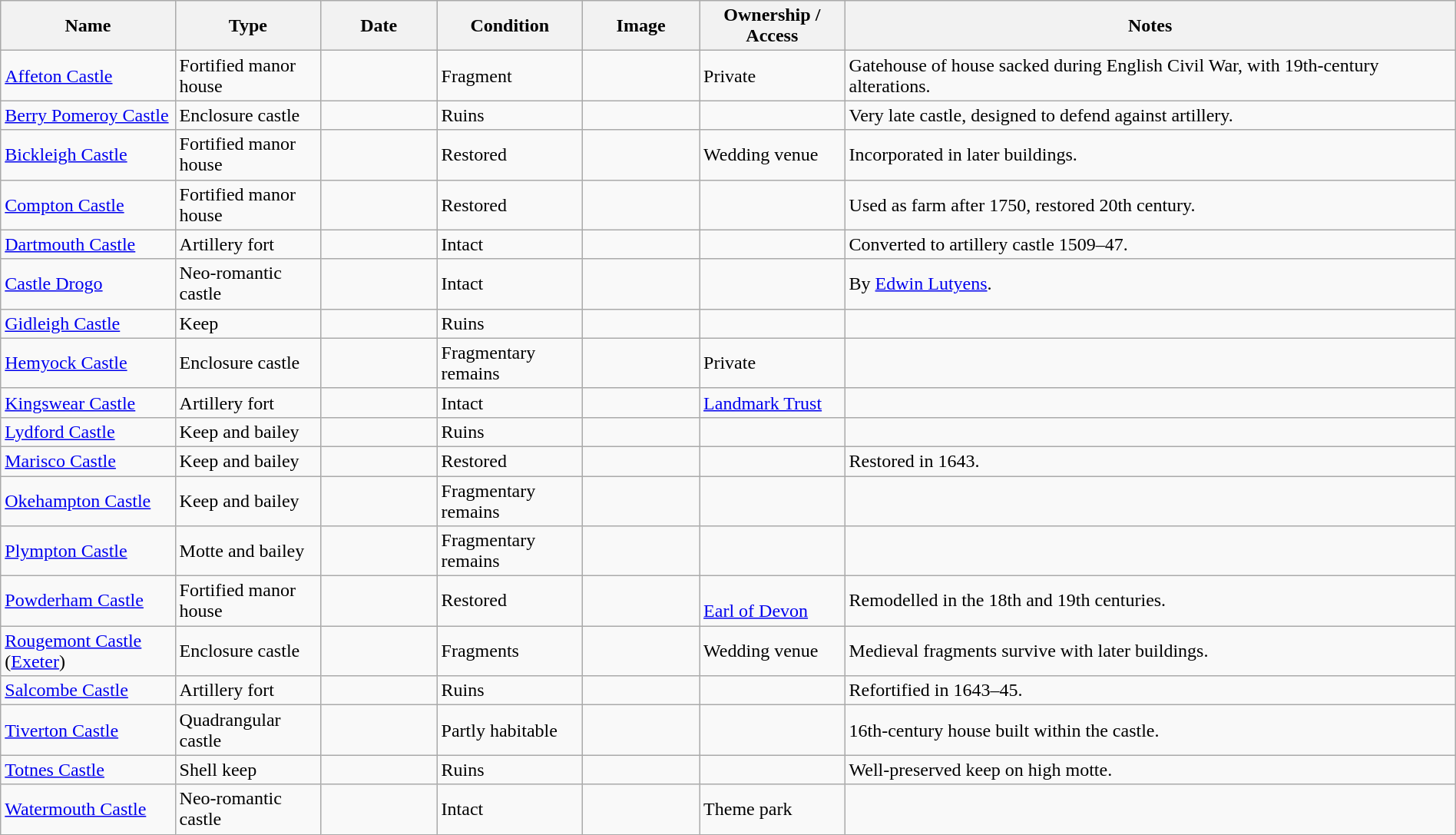<table class="wikitable sortable sticky-header" width="100%">
<tr>
<th width="12%">Name</th>
<th width="10%">Type</th>
<th width="8%">Date</th>
<th width="10%">Condition</th>
<th class="unsortable" width="94">Image</th>
<th width="10%">Ownership / Access</th>
<th class="unsortable">Notes</th>
</tr>
<tr>
<td><a href='#'>Affeton Castle</a></td>
<td>Fortified manor house</td>
<td></td>
<td>Fragment</td>
<td></td>
<td>Private</td>
<td>Gatehouse of house sacked during English Civil War, with 19th-century alterations.</td>
</tr>
<tr>
<td><a href='#'>Berry Pomeroy Castle</a></td>
<td>Enclosure castle</td>
<td></td>
<td>Ruins</td>
<td></td>
<td></td>
<td>Very late castle, designed to defend against artillery.</td>
</tr>
<tr>
<td><a href='#'>Bickleigh Castle</a></td>
<td>Fortified manor house</td>
<td></td>
<td>Restored</td>
<td></td>
<td>Wedding venue</td>
<td>Incorporated in later buildings.</td>
</tr>
<tr>
<td><a href='#'>Compton Castle</a></td>
<td>Fortified manor house</td>
<td></td>
<td>Restored</td>
<td></td>
<td></td>
<td>Used as farm after 1750, restored 20th century.</td>
</tr>
<tr>
<td><a href='#'>Dartmouth Castle</a></td>
<td>Artillery fort</td>
<td></td>
<td>Intact</td>
<td></td>
<td></td>
<td>Converted to artillery castle 1509–47.</td>
</tr>
<tr>
<td><a href='#'>Castle Drogo</a></td>
<td>Neo-romantic castle</td>
<td></td>
<td>Intact</td>
<td></td>
<td></td>
<td>By <a href='#'>Edwin Lutyens</a>.</td>
</tr>
<tr>
<td><a href='#'>Gidleigh Castle</a></td>
<td>Keep</td>
<td></td>
<td>Ruins</td>
<td></td>
<td></td>
<td></td>
</tr>
<tr>
<td><a href='#'>Hemyock Castle</a></td>
<td>Enclosure castle</td>
<td></td>
<td>Fragmentary remains</td>
<td></td>
<td>Private</td>
<td></td>
</tr>
<tr>
<td><a href='#'>Kingswear Castle</a></td>
<td>Artillery fort</td>
<td></td>
<td>Intact</td>
<td></td>
<td><a href='#'>Landmark Trust</a></td>
<td></td>
</tr>
<tr>
<td><a href='#'>Lydford Castle</a></td>
<td>Keep and bailey</td>
<td></td>
<td>Ruins</td>
<td></td>
<td></td>
<td></td>
</tr>
<tr>
<td><a href='#'>Marisco Castle</a></td>
<td>Keep and bailey</td>
<td></td>
<td>Restored</td>
<td></td>
<td></td>
<td>Restored in 1643.</td>
</tr>
<tr>
<td><a href='#'>Okehampton Castle</a></td>
<td>Keep and bailey</td>
<td></td>
<td>Fragmentary remains</td>
<td></td>
<td></td>
<td></td>
</tr>
<tr>
<td><a href='#'>Plympton Castle</a></td>
<td>Motte and bailey</td>
<td></td>
<td>Fragmentary remains</td>
<td></td>
<td></td>
<td></td>
</tr>
<tr>
<td><a href='#'>Powderham Castle</a></td>
<td>Fortified manor house</td>
<td></td>
<td>Restored</td>
<td></td>
<td><br><a href='#'>Earl of Devon</a></td>
<td>Remodelled in the 18th and 19th centuries.</td>
</tr>
<tr>
<td><a href='#'>Rougemont Castle</a> (<a href='#'>Exeter</a>)</td>
<td>Enclosure castle</td>
<td></td>
<td>Fragments</td>
<td></td>
<td>Wedding venue</td>
<td>Medieval fragments survive with later buildings.</td>
</tr>
<tr>
<td><a href='#'>Salcombe Castle</a></td>
<td>Artillery fort</td>
<td></td>
<td>Ruins</td>
<td></td>
<td></td>
<td>Refortified in 1643–45.</td>
</tr>
<tr>
<td><a href='#'>Tiverton Castle</a></td>
<td>Quadrangular castle</td>
<td></td>
<td>Partly habitable</td>
<td></td>
<td></td>
<td>16th-century house built within the castle.</td>
</tr>
<tr>
<td><a href='#'>Totnes Castle</a></td>
<td>Shell keep</td>
<td></td>
<td>Ruins</td>
<td></td>
<td></td>
<td>Well-preserved keep on high motte.</td>
</tr>
<tr>
<td><a href='#'>Watermouth Castle</a></td>
<td>Neo-romantic castle</td>
<td></td>
<td>Intact</td>
<td></td>
<td>Theme park</td>
<td></td>
</tr>
</table>
